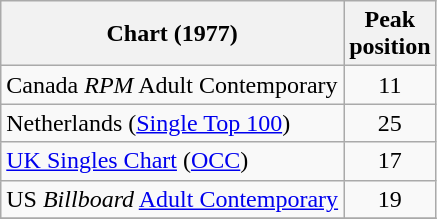<table class="wikitable sortable">
<tr>
<th>Chart (1977)</th>
<th>Peak<br>position</th>
</tr>
<tr>
<td>Canada <em>RPM</em> Adult Contemporary</td>
<td style="text-align:center;">11</td>
</tr>
<tr>
<td>Netherlands (<a href='#'>Single Top 100</a>)</td>
<td align="center">25</td>
</tr>
<tr>
<td><a href='#'>UK Singles Chart</a> (<a href='#'>OCC</a>)</td>
<td style="text-align:center;">17</td>
</tr>
<tr>
<td>US <em>Billboard</em> <a href='#'>Adult Contemporary</a></td>
<td align="center">19</td>
</tr>
<tr>
</tr>
</table>
